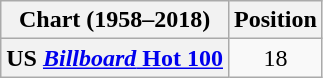<table class="wikitable plainrowheaders">
<tr>
<th scope="col">Chart (1958–2018)</th>
<th scope="col">Position</th>
</tr>
<tr>
<th scope="row">US <a href='#'><em>Billboard</em> Hot 100</a></th>
<td style="text-align:center;">18</td>
</tr>
</table>
